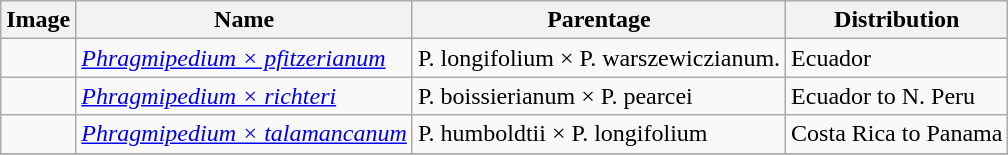<table class="wikitable collapsible">
<tr>
<th>Image</th>
<th>Name</th>
<th>Parentage</th>
<th>Distribution</th>
</tr>
<tr>
<td></td>
<td><em><a href='#'>Phragmipedium × pfitzerianum</a></em> </td>
<td>P. longifolium × P. warszewiczianum.</td>
<td>Ecuador</td>
</tr>
<tr>
<td></td>
<td><em><a href='#'>Phragmipedium × richteri</a></em> </td>
<td>P. boissierianum × P. pearcei</td>
<td>Ecuador to N. Peru</td>
</tr>
<tr>
<td></td>
<td><em><a href='#'>Phragmipedium × talamancanum</a></em> </td>
<td>P. humboldtii × P. longifolium</td>
<td>Costa Rica to Panama</td>
</tr>
<tr>
</tr>
</table>
